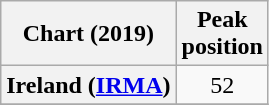<table class="wikitable sortable plainrowheaders" style="text-align:center">
<tr>
<th scope="col">Chart (2019)</th>
<th scope="col">Peak<br>position</th>
</tr>
<tr>
<th scope="row">Ireland (<a href='#'>IRMA</a>)</th>
<td>52</td>
</tr>
<tr>
</tr>
</table>
